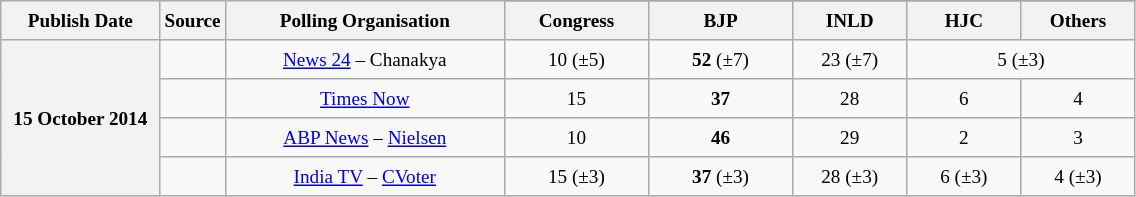<table class="wikitable" style="text-align:center;font-size:80%;line-height:20px;">
<tr>
<th class="wikitable" rowspan="2" style="width:100px;">Publish Date</th>
<th class="wikitable" rowspan="2" style="width:10px;">Source</th>
<th class="wikitable" rowspan="2" style="width:180px;">Polling Organisation</th>
</tr>
<tr>
<th class="wikitable" style="width:90px;">Congress</th>
<th class="wikitable" style="width:90px;">BJP</th>
<th class="wikitable" style="width:70px;">INLD</th>
<th class="wikitable" style="width:70px;">HJC</th>
<th class="wikitable" style="width:70px;">Others</th>
</tr>
<tr class="hintergrundfarbe2" style="text-align:center">
<th rowspan="4" style="text-align:center;">15 October 2014</th>
<td></td>
<td><a href='#'>News 24</a> – Chanakya</td>
<td>10 (±5)</td>
<td><strong>52</strong> (±7)</td>
<td>23 (±7)</td>
<td colspan="2">5 (±3)</td>
</tr>
<tr>
<td></td>
<td><a href='#'>Times Now</a></td>
<td>15</td>
<td><strong>37</strong></td>
<td>28</td>
<td>6</td>
<td>4</td>
</tr>
<tr>
<td></td>
<td><a href='#'>ABP News</a> – <a href='#'>Nielsen</a></td>
<td>10</td>
<td><strong>46</strong></td>
<td>29</td>
<td>2</td>
<td>3</td>
</tr>
<tr>
<td></td>
<td><a href='#'>India TV</a> – <a href='#'>CVoter</a></td>
<td>15 (±3)</td>
<td><strong>37</strong> (±3)</td>
<td>28 (±3)</td>
<td>6 (±3)</td>
<td>4 (±3)</td>
</tr>
</table>
